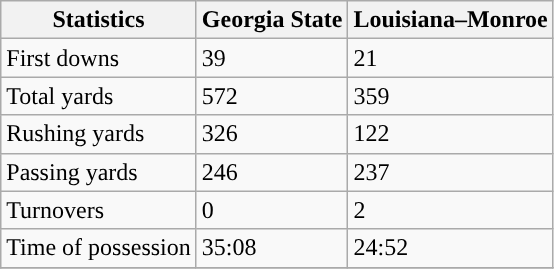<table class="wikitable">
<tr>
<th>Statistics</th>
<th>Georgia State</th>
<th>Louisiana–Monroe</th>
</tr>
<tr>
<td>First downs</td>
<td>39</td>
<td>21</td>
</tr>
<tr>
<td>Total yards</td>
<td>572</td>
<td>359</td>
</tr>
<tr>
<td>Rushing yards</td>
<td>326</td>
<td>122</td>
</tr>
<tr>
<td>Passing yards</td>
<td>246</td>
<td>237</td>
</tr>
<tr>
<td>Turnovers</td>
<td>0</td>
<td>2</td>
</tr>
<tr>
<td>Time of possession</td>
<td>35:08</td>
<td>24:52</td>
</tr>
<tr>
</tr>
</table>
